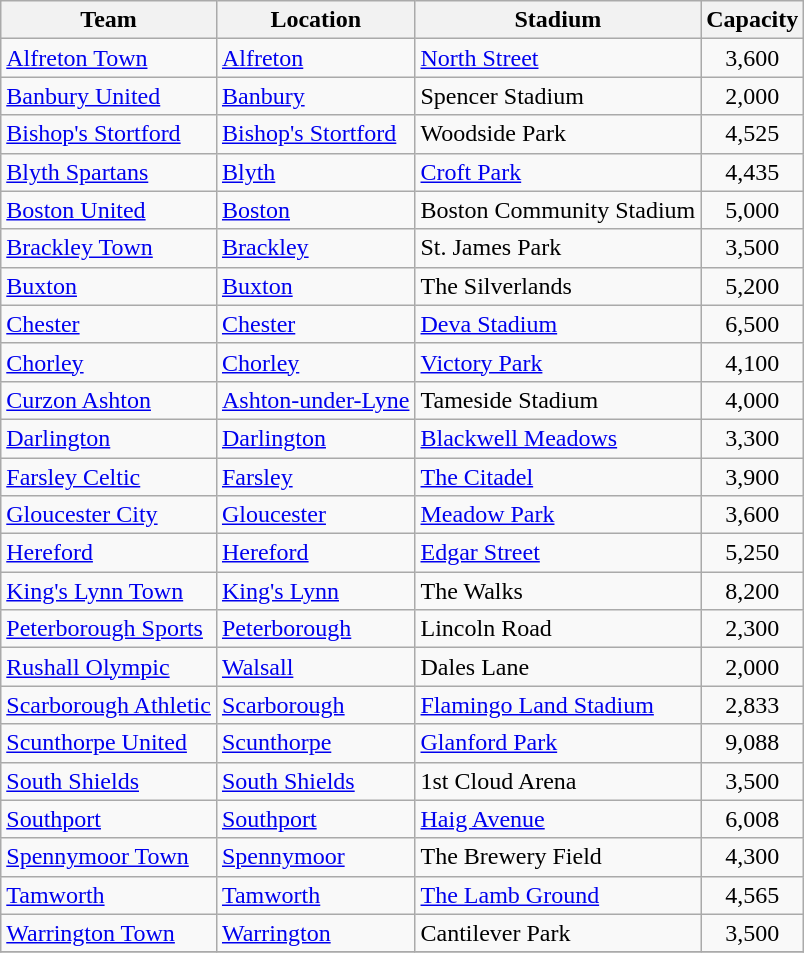<table class="wikitable sortable">
<tr>
<th>Team</th>
<th>Location</th>
<th>Stadium</th>
<th>Capacity</th>
</tr>
<tr>
<td><a href='#'>Alfreton Town</a></td>
<td><a href='#'>Alfreton</a></td>
<td><a href='#'>North Street</a></td>
<td align="center">3,600</td>
</tr>
<tr>
<td><a href='#'>Banbury United</a></td>
<td><a href='#'>Banbury</a></td>
<td>Spencer Stadium</td>
<td align="center">2,000</td>
</tr>
<tr>
<td><a href='#'>Bishop's Stortford</a></td>
<td><a href='#'>Bishop's Stortford</a></td>
<td>Woodside Park</td>
<td style="text-align:center;">4,525</td>
</tr>
<tr>
<td><a href='#'>Blyth Spartans</a></td>
<td><a href='#'>Blyth</a></td>
<td><a href='#'>Croft Park</a></td>
<td align="center">4,435</td>
</tr>
<tr>
<td><a href='#'>Boston United</a></td>
<td><a href='#'>Boston</a></td>
<td>Boston Community Stadium</td>
<td align="center">5,000</td>
</tr>
<tr>
<td><a href='#'>Brackley Town</a></td>
<td><a href='#'>Brackley</a></td>
<td>St. James Park</td>
<td align="center">3,500</td>
</tr>
<tr>
<td><a href='#'>Buxton</a></td>
<td><a href='#'>Buxton</a></td>
<td>The Silverlands</td>
<td align="center">5,200</td>
</tr>
<tr>
<td><a href='#'>Chester</a></td>
<td><a href='#'>Chester</a></td>
<td><a href='#'>Deva Stadium</a></td>
<td align="center">6,500</td>
</tr>
<tr>
<td><a href='#'>Chorley</a></td>
<td><a href='#'>Chorley</a></td>
<td><a href='#'>Victory Park</a></td>
<td align="center">4,100</td>
</tr>
<tr>
<td><a href='#'>Curzon Ashton</a></td>
<td><a href='#'>Ashton-under-Lyne</a></td>
<td>Tameside Stadium</td>
<td align="center">4,000</td>
</tr>
<tr>
<td><a href='#'>Darlington</a></td>
<td><a href='#'>Darlington</a></td>
<td><a href='#'>Blackwell Meadows</a></td>
<td align="center">3,300</td>
</tr>
<tr>
<td><a href='#'>Farsley Celtic</a></td>
<td><a href='#'>Farsley</a></td>
<td><a href='#'>The Citadel</a></td>
<td align="center">3,900</td>
</tr>
<tr>
<td><a href='#'>Gloucester City</a></td>
<td><a href='#'>Gloucester</a></td>
<td><a href='#'>Meadow Park</a></td>
<td align="center">3,600</td>
</tr>
<tr>
<td><a href='#'>Hereford</a></td>
<td><a href='#'>Hereford</a></td>
<td><a href='#'>Edgar Street</a></td>
<td align="center">5,250</td>
</tr>
<tr>
<td><a href='#'>King's Lynn Town</a></td>
<td><a href='#'>King's Lynn</a></td>
<td>The Walks</td>
<td align="center">8,200</td>
</tr>
<tr>
<td><a href='#'>Peterborough Sports</a></td>
<td><a href='#'>Peterborough</a></td>
<td>Lincoln Road</td>
<td align="center">2,300</td>
</tr>
<tr>
<td><a href='#'>Rushall Olympic</a></td>
<td><a href='#'>Walsall</a> </td>
<td>Dales Lane</td>
<td align="center">2,000</td>
</tr>
<tr>
<td><a href='#'>Scarborough Athletic</a></td>
<td><a href='#'>Scarborough</a></td>
<td><a href='#'>Flamingo Land Stadium</a></td>
<td align="center">2,833</td>
</tr>
<tr>
<td><a href='#'>Scunthorpe United</a></td>
<td><a href='#'>Scunthorpe</a></td>
<td><a href='#'>Glanford Park</a></td>
<td align="center">9,088</td>
</tr>
<tr>
<td><a href='#'>South Shields</a></td>
<td><a href='#'>South Shields</a></td>
<td>1st Cloud Arena</td>
<td align="center">3,500</td>
</tr>
<tr>
<td><a href='#'>Southport</a></td>
<td><a href='#'>Southport</a></td>
<td><a href='#'>Haig Avenue</a></td>
<td align="center">6,008</td>
</tr>
<tr>
<td><a href='#'>Spennymoor Town</a></td>
<td><a href='#'>Spennymoor</a></td>
<td>The Brewery Field</td>
<td align="center">4,300</td>
</tr>
<tr>
<td><a href='#'>Tamworth</a></td>
<td><a href='#'>Tamworth</a></td>
<td><a href='#'>The Lamb Ground</a></td>
<td align="center">4,565</td>
</tr>
<tr>
<td><a href='#'>Warrington Town</a></td>
<td><a href='#'>Warrington</a></td>
<td>Cantilever Park</td>
<td align="center">3,500</td>
</tr>
<tr>
</tr>
</table>
